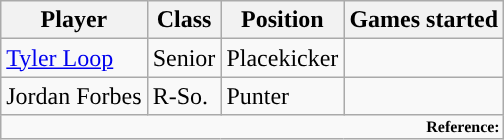<table class="wikitable">
<tr>
<th style="text-align:center; ">Player</th>
<th style="text-align:center; ">Class</th>
<th style="text-align:center; ">Position</th>
<th style="text-align:center; ">Games started</th>
</tr>
<tr>
<td><a href='#'>Tyler Loop</a></td>
<td>Senior</td>
<td>Placekicker</td>
<td></td>
</tr>
<tr>
<td>Jordan Forbes</td>
<td>R-So.</td>
<td>Punter</td>
<td></td>
</tr>
<tr>
<td colspan="4"  style="font-size:8pt; text-align:right;"><strong>Reference:</strong></td>
</tr>
</table>
